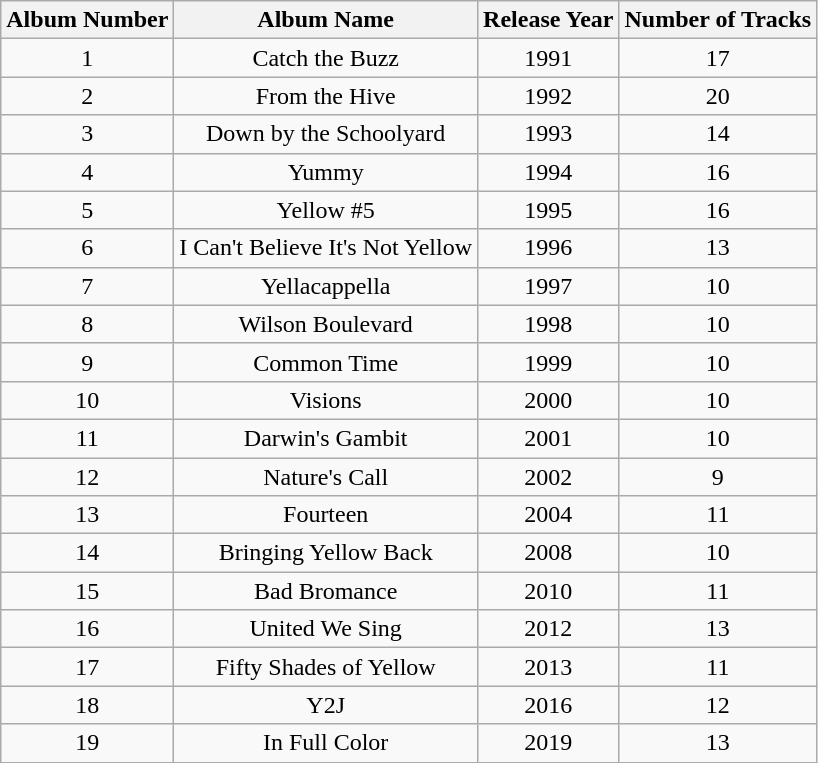<table class="wikitable sortable">
<tr>
<th>Album Number</th>
<th>Album Name</th>
<th>Release Year</th>
<th>Number of Tracks</th>
</tr>
<tr>
<td align="center">1</td>
<td align="center">Catch the Buzz</td>
<td align="center">1991</td>
<td align="center">17</td>
</tr>
<tr>
<td align="center">2</td>
<td align="center">From the Hive</td>
<td align="center">1992</td>
<td align="center">20</td>
</tr>
<tr>
<td align="center">3</td>
<td align="center">Down by the Schoolyard</td>
<td align="center">1993</td>
<td align="center">14</td>
</tr>
<tr>
<td align="center">4</td>
<td align="center">Yummy</td>
<td align="center">1994</td>
<td align="center">16</td>
</tr>
<tr>
<td align="center">5</td>
<td align="center">Yellow #5</td>
<td align="center">1995</td>
<td align="center">16</td>
</tr>
<tr>
<td align="center">6</td>
<td align="center">I Can't Believe It's Not Yellow</td>
<td align="center">1996</td>
<td align="center">13</td>
</tr>
<tr>
<td align="center">7</td>
<td align="center">Yellacappella</td>
<td align="center">1997</td>
<td align="center">10</td>
</tr>
<tr>
<td align="center">8</td>
<td align="center">Wilson Boulevard</td>
<td align="center">1998</td>
<td align="center">10</td>
</tr>
<tr>
<td align="center">9</td>
<td align="center">Common Time</td>
<td align="center">1999</td>
<td align="center">10</td>
</tr>
<tr>
<td align="center">10</td>
<td align="center">Visions</td>
<td align="center">2000</td>
<td align="center">10</td>
</tr>
<tr>
<td align="center">11</td>
<td align="center">Darwin's Gambit</td>
<td align="center">2001</td>
<td align="center">10</td>
</tr>
<tr>
<td align="center">12</td>
<td align="center">Nature's Call</td>
<td align="center">2002</td>
<td align="center">9</td>
</tr>
<tr>
<td align="center">13</td>
<td align="center">Fourteen</td>
<td align="center">2004</td>
<td align="center">11</td>
</tr>
<tr>
<td align="center">14</td>
<td align="center">Bringing Yellow Back</td>
<td align="center">2008</td>
<td align="center">10</td>
</tr>
<tr>
<td align="center">15</td>
<td align="center">Bad Bromance</td>
<td align="center">2010</td>
<td align="center">11</td>
</tr>
<tr>
<td align="center">16</td>
<td align="center">United We Sing</td>
<td align="center">2012</td>
<td align="center">13</td>
</tr>
<tr>
<td align="center">17</td>
<td align="center">Fifty Shades of Yellow</td>
<td align="center">2013</td>
<td align="center">11</td>
</tr>
<tr>
<td align="center">18</td>
<td align="center">Y2J</td>
<td align="center">2016</td>
<td align="center">12</td>
</tr>
<tr>
<td align="center">19</td>
<td align="center">In Full Color</td>
<td align="center">2019</td>
<td align="center">13</td>
</tr>
</table>
